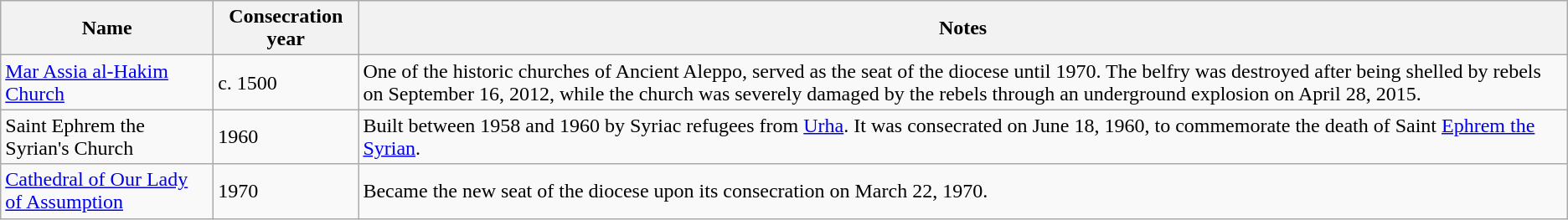<table class="wikitable">
<tr>
<th>Name</th>
<th>Consecration year</th>
<th>Notes</th>
</tr>
<tr>
<td><a href='#'>Mar Assia al-Hakim Church</a></td>
<td>c. 1500</td>
<td>One of the historic churches of Ancient Aleppo, served as the seat of the diocese until 1970. The belfry was destroyed after being shelled by rebels on September 16, 2012, while the church was severely damaged by the rebels through an underground explosion on April 28, 2015.</td>
</tr>
<tr>
<td>Saint Ephrem the Syrian's Church</td>
<td>1960</td>
<td>Built between 1958 and 1960 by Syriac refugees from <a href='#'>Urha</a>. It was consecrated on June 18, 1960, to commemorate the death of Saint <a href='#'>Ephrem the Syrian</a>.</td>
</tr>
<tr>
<td><a href='#'>Cathedral of Our Lady of Assumption</a></td>
<td>1970</td>
<td>Became the new seat of the diocese upon its consecration on March 22, 1970.</td>
</tr>
</table>
